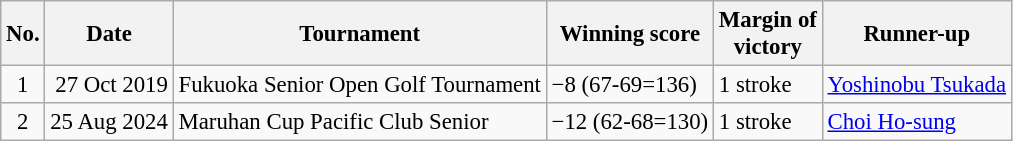<table class="wikitable" style="font-size:95%;">
<tr>
<th>No.</th>
<th>Date</th>
<th>Tournament</th>
<th>Winning score</th>
<th>Margin of<br>victory</th>
<th>Runner-up</th>
</tr>
<tr>
<td align=center>1</td>
<td align=right>27 Oct 2019</td>
<td>Fukuoka Senior Open Golf Tournament</td>
<td>−8 (67-69=136)</td>
<td>1 stroke</td>
<td> <a href='#'>Yoshinobu Tsukada</a></td>
</tr>
<tr>
<td align=center>2</td>
<td align=right>25 Aug 2024</td>
<td>Maruhan Cup Pacific Club Senior</td>
<td>−12 (62-68=130)</td>
<td>1 stroke</td>
<td> <a href='#'>Choi Ho-sung</a></td>
</tr>
</table>
